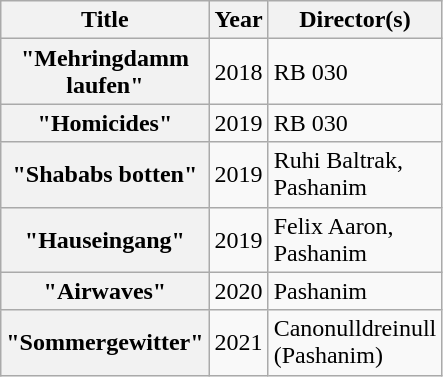<table class="wikitable plainrowheaders">
<tr>
<th style="width:25px">Title</th>
<th style="width:10px">Year</th>
<th style="width:100px">Director(s)</th>
</tr>
<tr>
<th scope="row">"Mehringdamm laufen"</th>
<td>2018</td>
<td>RB 030</td>
</tr>
<tr>
<th scope="row">"Homicides"</th>
<td>2019</td>
<td>RB 030</td>
</tr>
<tr>
<th scope="row">"Shababs botten"</th>
<td>2019</td>
<td>Ruhi Baltrak, Pashanim</td>
</tr>
<tr>
<th scope="row">"Hauseingang"</th>
<td>2019</td>
<td>Felix Aaron, Pashanim</td>
</tr>
<tr>
<th scope="row">"Airwaves"</th>
<td>2020</td>
<td>Pashanim</td>
</tr>
<tr>
<th scope="row">"Sommergewitter"</th>
<td>2021</td>
<td>Canonulldreinull (Pashanim)</td>
</tr>
</table>
